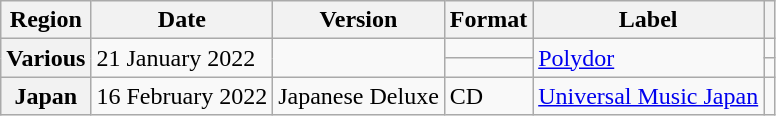<table class="wikitable plainrowheaders">
<tr>
<th scope="col">Region</th>
<th scope="col">Date</th>
<th scope="col">Version</th>
<th scope="col">Format</th>
<th scope="col">Label</th>
<th scope="col"></th>
</tr>
<tr>
<th scope="row" rowspan="2">Various</th>
<td rowspan="2">21 January 2022</td>
<td rowspan="2"></td>
<td></td>
<td rowspan="2"><a href='#'>Polydor</a></td>
<td style="text-align:center;"></td>
</tr>
<tr>
<td></td>
<td></td>
</tr>
<tr>
<th scope="row">Japan</th>
<td>16 February 2022</td>
<td>Japanese Deluxe</td>
<td>CD</td>
<td><a href='#'>Universal Music Japan</a></td>
<td style="text-align:center;"></td>
</tr>
</table>
